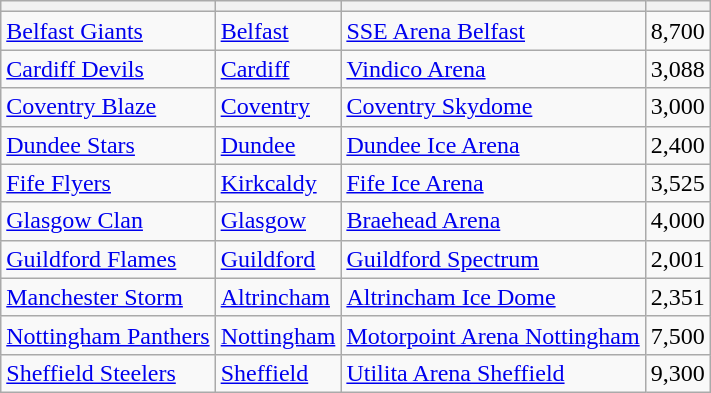<table class="wikitable sortable">
<tr>
<th></th>
<th></th>
<th></th>
<th></th>
</tr>
<tr align="left">
<td><a href='#'>Belfast Giants</a></td>
<td> <a href='#'>Belfast</a></td>
<td><a href='#'>SSE Arena Belfast</a></td>
<td align="center">8,700</td>
</tr>
<tr align="left">
<td><a href='#'>Cardiff Devils</a></td>
<td> <a href='#'>Cardiff</a></td>
<td><a href='#'>Vindico Arena</a></td>
<td align="center">3,088</td>
</tr>
<tr align="left">
<td><a href='#'>Coventry Blaze</a></td>
<td> <a href='#'>Coventry</a></td>
<td><a href='#'>Coventry Skydome</a></td>
<td align="center">3,000</td>
</tr>
<tr align="left">
<td><a href='#'>Dundee Stars</a></td>
<td> <a href='#'>Dundee</a></td>
<td><a href='#'>Dundee Ice Arena</a></td>
<td align="center">2,400</td>
</tr>
<tr align="left">
<td><a href='#'>Fife Flyers</a></td>
<td> <a href='#'>Kirkcaldy</a></td>
<td><a href='#'>Fife Ice Arena</a></td>
<td align="center">3,525</td>
</tr>
<tr align="left">
<td><a href='#'>Glasgow Clan</a></td>
<td> <a href='#'>Glasgow</a></td>
<td><a href='#'>Braehead Arena</a></td>
<td align="center">4,000</td>
</tr>
<tr align="left">
<td><a href='#'>Guildford Flames</a></td>
<td> <a href='#'>Guildford</a></td>
<td><a href='#'>Guildford Spectrum</a></td>
<td align="center">2,001</td>
</tr>
<tr align="left">
<td><a href='#'>Manchester Storm</a></td>
<td> <a href='#'>Altrincham</a></td>
<td><a href='#'>Altrincham Ice Dome</a></td>
<td align="center">2,351</td>
</tr>
<tr align="left">
<td><a href='#'>Nottingham Panthers</a></td>
<td> <a href='#'>Nottingham</a></td>
<td><a href='#'>Motorpoint Arena Nottingham</a></td>
<td align="center">7,500</td>
</tr>
<tr align="left">
<td><a href='#'>Sheffield Steelers</a></td>
<td> <a href='#'>Sheffield</a></td>
<td><a href='#'>Utilita Arena Sheffield</a></td>
<td align="center">9,300</td>
</tr>
</table>
